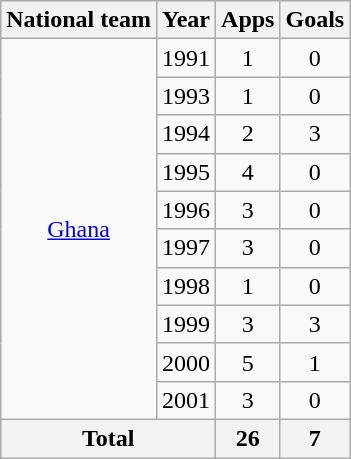<table class="wikitable" style="text-align:center">
<tr>
<th>National team</th>
<th>Year</th>
<th>Apps</th>
<th>Goals</th>
</tr>
<tr>
<td rowspan="10"><a href='#'>Ghana</a></td>
<td>1991</td>
<td>1</td>
<td>0</td>
</tr>
<tr>
<td>1993</td>
<td>1</td>
<td>0</td>
</tr>
<tr>
<td>1994</td>
<td>2</td>
<td>3</td>
</tr>
<tr>
<td>1995</td>
<td>4</td>
<td>0</td>
</tr>
<tr>
<td>1996</td>
<td>3</td>
<td>0</td>
</tr>
<tr>
<td>1997</td>
<td>3</td>
<td>0</td>
</tr>
<tr>
<td>1998</td>
<td>1</td>
<td>0</td>
</tr>
<tr>
<td>1999</td>
<td>3</td>
<td>3</td>
</tr>
<tr>
<td>2000</td>
<td>5</td>
<td>1</td>
</tr>
<tr>
<td>2001</td>
<td>3</td>
<td>0</td>
</tr>
<tr>
<th colspan="2">Total</th>
<th>26</th>
<th>7</th>
</tr>
</table>
